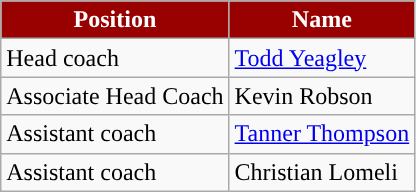<table class="wikitable">
<tr>
<th style="background:#990000; color:white">Position</th>
<th style="background:#990000; color:white">Name</th>
</tr>
<tr>
<td>Head coach</td>
<td> <a href='#'>Todd Yeagley</a></td>
</tr>
<tr>
<td>Associate Head Coach</td>
<td> Kevin Robson</td>
</tr>
<tr>
<td>Assistant coach</td>
<td> <a href='#'>Tanner Thompson</a></td>
</tr>
<tr>
<td>Assistant coach</td>
<td> Christian Lomeli</td>
</tr>
</table>
